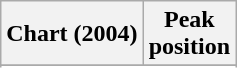<table class="wikitable sortable plainrowheaders">
<tr>
<th scope="col">Chart (2004)</th>
<th scope="col">Peak<br>position</th>
</tr>
<tr>
</tr>
<tr>
</tr>
<tr>
</tr>
<tr>
</tr>
<tr>
</tr>
</table>
